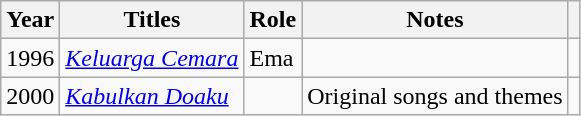<table class="wikitable unsortable">
<tr>
<th>Year</th>
<th>Titles</th>
<th>Role</th>
<th>Notes</th>
<th></th>
</tr>
<tr>
<td>1996</td>
<td><em><a href='#'>Keluarga Cemara</a></em></td>
<td>Ema</td>
<td></td>
<td></td>
</tr>
<tr>
<td>2000</td>
<td><em><a href='#'>Kabulkan Doaku</a></em></td>
<td></td>
<td>Original songs and themes</td>
<td></td>
</tr>
</table>
